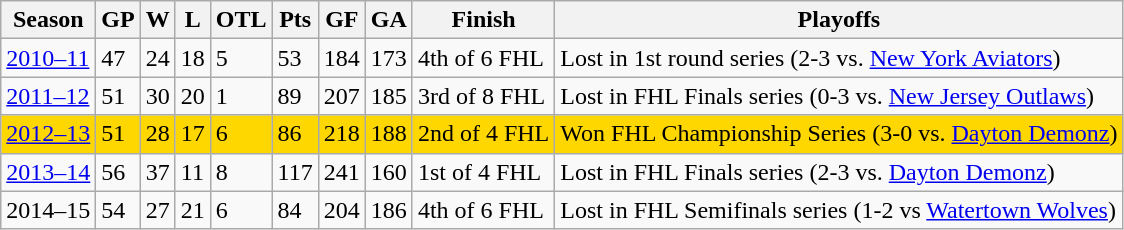<table class="wikitable">
<tr>
<th>Season</th>
<th>GP</th>
<th>W</th>
<th>L</th>
<th>OTL</th>
<th>Pts</th>
<th>GF</th>
<th>GA</th>
<th>Finish</th>
<th>Playoffs</th>
</tr>
<tr>
<td><a href='#'>2010–11</a></td>
<td>47</td>
<td>24</td>
<td>18</td>
<td>5</td>
<td>53</td>
<td>184</td>
<td>173</td>
<td>4th of 6 FHL</td>
<td>Lost in 1st round series (2-3 vs. <a href='#'>New York Aviators</a>)</td>
</tr>
<tr>
<td><a href='#'>2011–12</a></td>
<td>51</td>
<td>30</td>
<td>20</td>
<td>1</td>
<td>89</td>
<td>207</td>
<td>185</td>
<td>3rd of 8 FHL</td>
<td>Lost in FHL Finals series (0-3 vs. <a href='#'>New Jersey Outlaws</a>)</td>
</tr>
<tr bgcolor="#ffd700">
<td><a href='#'>2012–13</a></td>
<td>51</td>
<td>28</td>
<td>17</td>
<td>6</td>
<td>86</td>
<td>218</td>
<td>188</td>
<td>2nd of 4 FHL</td>
<td>Won FHL Championship Series (3-0 vs. <a href='#'>Dayton Demonz</a>)</td>
</tr>
<tr>
<td><a href='#'>2013–14</a></td>
<td>56</td>
<td>37</td>
<td>11</td>
<td>8</td>
<td>117</td>
<td>241</td>
<td>160</td>
<td>1st of 4 FHL</td>
<td>Lost in FHL Finals series (2-3 vs. <a href='#'>Dayton Demonz</a>)</td>
</tr>
<tr>
<td>2014–15</td>
<td>54</td>
<td>27</td>
<td>21</td>
<td>6</td>
<td>84</td>
<td>204</td>
<td>186</td>
<td>4th of 6 FHL</td>
<td>Lost in FHL Semifinals series (1-2 vs <a href='#'>Watertown Wolves</a>)</td>
</tr>
</table>
